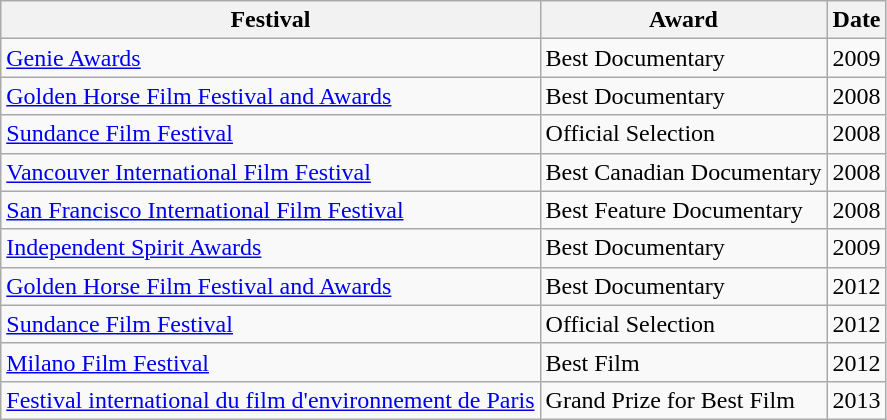<table class="wikitable">
<tr>
<th>Festival</th>
<th>Award</th>
<th>Date</th>
</tr>
<tr>
<td><a href='#'>Genie Awards</a></td>
<td>Best Documentary</td>
<td>2009</td>
</tr>
<tr>
<td><a href='#'>Golden Horse Film Festival and Awards</a></td>
<td>Best Documentary</td>
<td>2008</td>
</tr>
<tr>
<td><a href='#'>Sundance Film Festival</a></td>
<td>Official Selection</td>
<td>2008</td>
</tr>
<tr>
<td><a href='#'>Vancouver International Film Festival</a></td>
<td>Best Canadian Documentary</td>
<td>2008</td>
</tr>
<tr>
<td><a href='#'>San Francisco International Film Festival</a></td>
<td>Best Feature Documentary</td>
<td>2008</td>
</tr>
<tr>
<td><a href='#'>Independent Spirit Awards</a></td>
<td>Best Documentary</td>
<td>2009</td>
</tr>
<tr>
<td><a href='#'>Golden Horse Film Festival and Awards</a></td>
<td>Best Documentary</td>
<td>2012</td>
</tr>
<tr>
<td><a href='#'>Sundance Film Festival</a></td>
<td>Official Selection</td>
<td>2012</td>
</tr>
<tr>
<td><a href='#'>Milano Film Festival</a></td>
<td>Best Film</td>
<td>2012</td>
</tr>
<tr>
<td><a href='#'>Festival international du film d'environnement de Paris</a></td>
<td>Grand Prize for Best Film</td>
<td>2013</td>
</tr>
</table>
